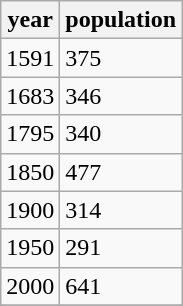<table class="wikitable">
<tr>
<th>year</th>
<th>population</th>
</tr>
<tr>
<td>1591</td>
<td>375</td>
</tr>
<tr>
<td>1683</td>
<td>346</td>
</tr>
<tr>
<td>1795</td>
<td>340</td>
</tr>
<tr>
<td>1850</td>
<td>477</td>
</tr>
<tr>
<td>1900</td>
<td>314</td>
</tr>
<tr>
<td>1950</td>
<td>291</td>
</tr>
<tr>
<td>2000</td>
<td>641</td>
</tr>
<tr>
</tr>
</table>
